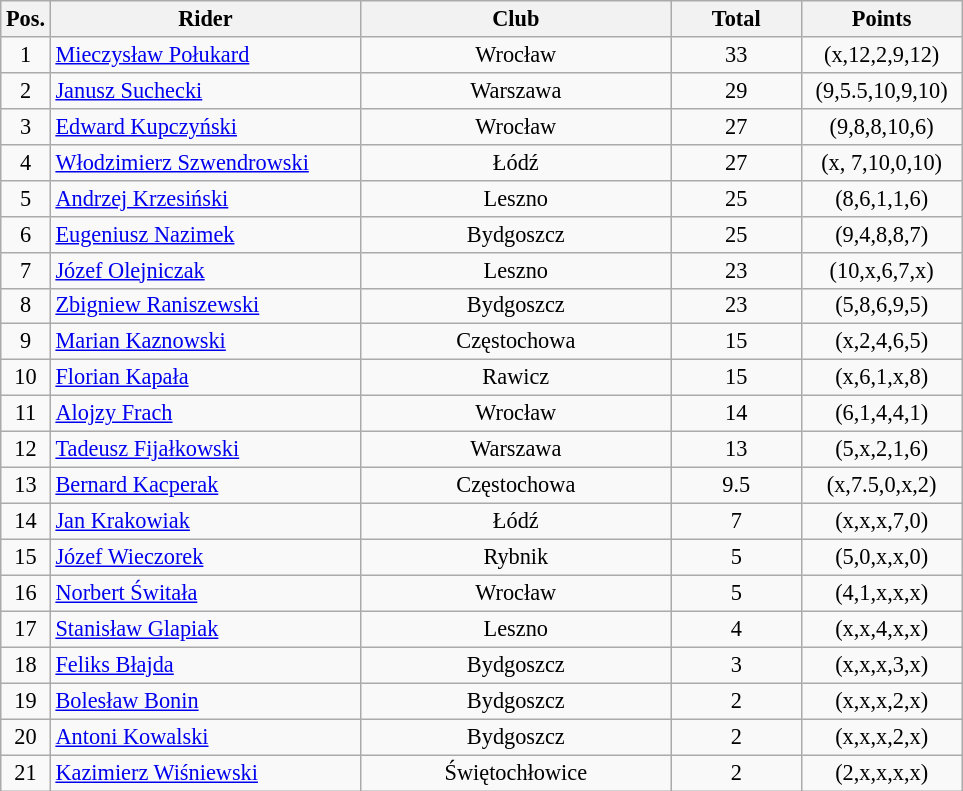<table class=wikitable style="font-size:93%;">
<tr>
<th width=25px>Pos.</th>
<th width=200px>Rider</th>
<th width=200px>Club</th>
<th width=80px>Total</th>
<th width=100px>Points</th>
</tr>
<tr align=center>
<td>1</td>
<td align=left><a href='#'>Mieczysław Połukard</a></td>
<td>Wrocław</td>
<td>33</td>
<td>(x,12,2,9,12)</td>
</tr>
<tr align=center>
<td>2</td>
<td align=left><a href='#'>Janusz Suchecki</a></td>
<td>Warszawa</td>
<td>29</td>
<td>(9,5.5,10,9,10)</td>
</tr>
<tr align=center>
<td>3</td>
<td align=left><a href='#'>Edward Kupczyński</a></td>
<td>Wrocław</td>
<td>27</td>
<td>(9,8,8,10,6)</td>
</tr>
<tr align=center>
<td>4</td>
<td align=left><a href='#'>Włodzimierz Szwendrowski</a></td>
<td>Łódź</td>
<td>27</td>
<td>(x, 7,10,0,10)</td>
</tr>
<tr align=center>
<td>5</td>
<td align=left><a href='#'>Andrzej Krzesiński</a></td>
<td>Leszno</td>
<td>25</td>
<td>(8,6,1,1,6)</td>
</tr>
<tr align=center>
<td>6</td>
<td align=left><a href='#'>Eugeniusz Nazimek</a></td>
<td>Bydgoszcz</td>
<td>25</td>
<td>(9,4,8,8,7)</td>
</tr>
<tr align=center>
<td>7</td>
<td align=left><a href='#'>Józef Olejniczak</a></td>
<td>Leszno</td>
<td>23</td>
<td>(10,x,6,7,x)</td>
</tr>
<tr align=center>
<td>8</td>
<td align=left><a href='#'>Zbigniew Raniszewski</a></td>
<td>Bydgoszcz</td>
<td>23</td>
<td>(5,8,6,9,5)</td>
</tr>
<tr align=center>
<td>9</td>
<td align=left><a href='#'>Marian Kaznowski</a></td>
<td>Częstochowa</td>
<td>15</td>
<td>(x,2,4,6,5)</td>
</tr>
<tr align=center>
<td>10</td>
<td align=left><a href='#'>Florian Kapała</a></td>
<td>Rawicz</td>
<td>15</td>
<td>(x,6,1,x,8)</td>
</tr>
<tr align=center>
<td>11</td>
<td align=left><a href='#'>Alojzy Frach</a></td>
<td>Wrocław</td>
<td>14</td>
<td>(6,1,4,4,1)</td>
</tr>
<tr align=center>
<td>12</td>
<td align=left><a href='#'>Tadeusz Fijałkowski</a></td>
<td>Warszawa</td>
<td>13</td>
<td>(5,x,2,1,6)</td>
</tr>
<tr align=center>
<td>13</td>
<td align=left><a href='#'>Bernard Kacperak</a></td>
<td>Częstochowa</td>
<td>9.5</td>
<td>(x,7.5,0,x,2)</td>
</tr>
<tr align=center>
<td>14</td>
<td align=left><a href='#'>Jan Krakowiak</a></td>
<td>Łódź</td>
<td>7</td>
<td>(x,x,x,7,0)</td>
</tr>
<tr align=center>
<td>15</td>
<td align=left><a href='#'>Józef Wieczorek</a></td>
<td>Rybnik</td>
<td>5</td>
<td>(5,0,x,x,0)</td>
</tr>
<tr align=center>
<td>16</td>
<td align=left><a href='#'>Norbert Świtała</a></td>
<td>Wrocław</td>
<td>5</td>
<td>(4,1,x,x,x)</td>
</tr>
<tr align=center>
<td>17</td>
<td align=left><a href='#'>Stanisław Glapiak</a></td>
<td>Leszno</td>
<td>4</td>
<td>(x,x,4,x,x)</td>
</tr>
<tr align=center>
<td>18</td>
<td align=left><a href='#'>Feliks Błajda</a></td>
<td>Bydgoszcz</td>
<td>3</td>
<td>(x,x,x,3,x)</td>
</tr>
<tr align=center>
<td>19</td>
<td align=left><a href='#'>Bolesław Bonin</a></td>
<td>Bydgoszcz</td>
<td>2</td>
<td>(x,x,x,2,x)</td>
</tr>
<tr align=center>
<td>20</td>
<td align=left><a href='#'>Antoni Kowalski</a></td>
<td>Bydgoszcz</td>
<td>2</td>
<td>(x,x,x,2,x)</td>
</tr>
<tr align=center>
<td>21</td>
<td align=left><a href='#'>Kazimierz Wiśniewski</a></td>
<td>Świętochłowice</td>
<td>2</td>
<td>(2,x,x,x,x)</td>
</tr>
</table>
